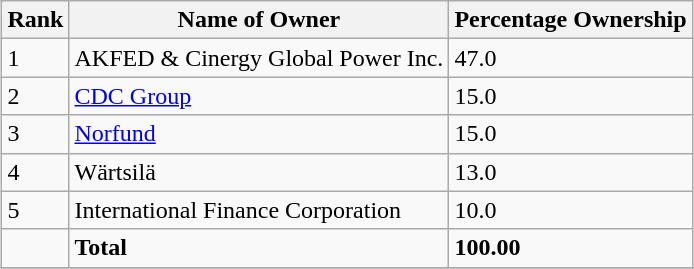<table class="wikitable sortable" style="margin: 0.5em auto">
<tr>
<th>Rank</th>
<th>Name of Owner</th>
<th>Percentage Ownership</th>
</tr>
<tr>
<td>1</td>
<td>AKFED & Cinergy Global Power Inc.</td>
<td>47.0</td>
</tr>
<tr>
<td>2</td>
<td><a href='#'>CDC Group</a></td>
<td>15.0</td>
</tr>
<tr>
<td>3</td>
<td><a href='#'>Norfund</a></td>
<td>15.0</td>
</tr>
<tr>
<td>4</td>
<td>Wärtsilä</td>
<td>13.0</td>
</tr>
<tr>
<td>5</td>
<td>International Finance Corporation</td>
<td>10.0</td>
</tr>
<tr>
<td></td>
<td><strong>Total</strong></td>
<td><strong>100.00</strong></td>
</tr>
<tr>
</tr>
</table>
